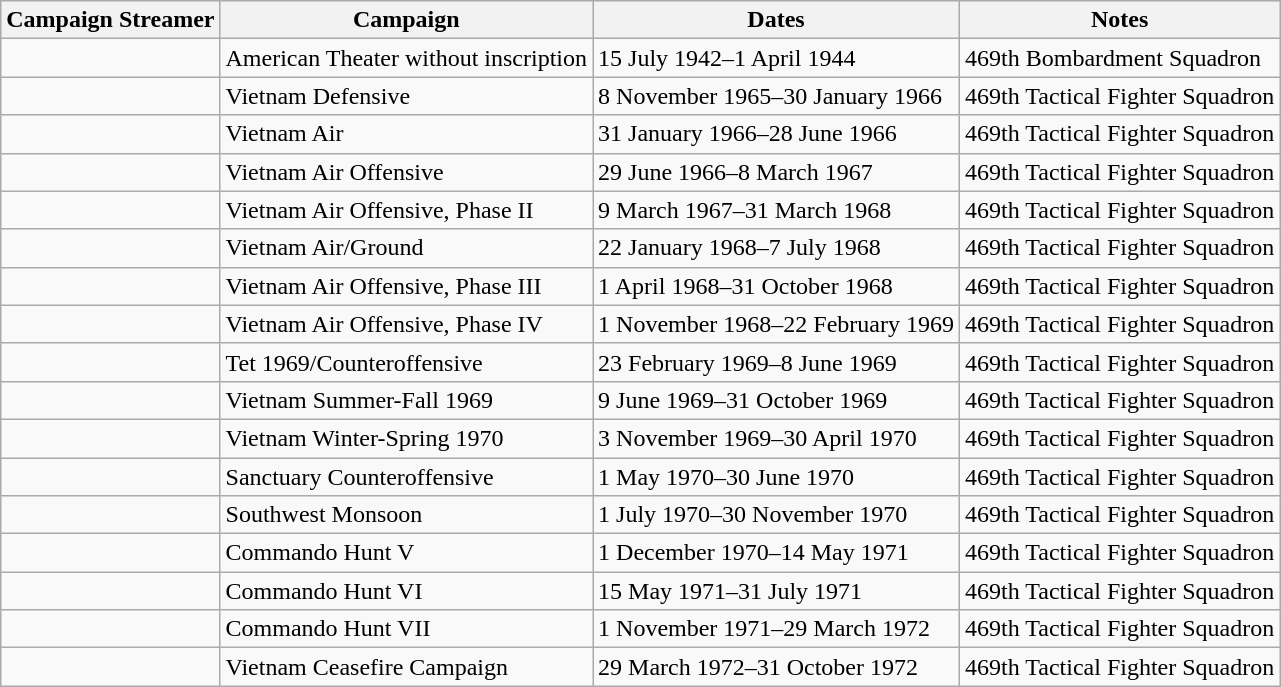<table class="wikitable">
<tr style="background:#efefef;">
<th>Campaign Streamer</th>
<th>Campaign</th>
<th>Dates</th>
<th>Notes</th>
</tr>
<tr>
<td></td>
<td>American Theater without inscription</td>
<td>15 July 1942–1 April 1944</td>
<td>469th Bombardment Squadron</td>
</tr>
<tr>
<td></td>
<td>Vietnam Defensive</td>
<td>8 November 1965–30 January 1966</td>
<td>469th Tactical Fighter Squadron</td>
</tr>
<tr>
<td></td>
<td>Vietnam Air</td>
<td>31 January 1966–28 June 1966</td>
<td>469th Tactical Fighter Squadron</td>
</tr>
<tr>
<td></td>
<td>Vietnam Air Offensive</td>
<td>29 June 1966–8 March 1967</td>
<td>469th Tactical Fighter Squadron</td>
</tr>
<tr>
<td></td>
<td>Vietnam Air Offensive, Phase II</td>
<td>9 March 1967–31 March 1968</td>
<td>469th Tactical Fighter Squadron</td>
</tr>
<tr>
<td></td>
<td>Vietnam Air/Ground</td>
<td>22 January 1968–7 July 1968</td>
<td>469th Tactical Fighter Squadron</td>
</tr>
<tr>
<td></td>
<td>Vietnam Air Offensive, Phase III</td>
<td>1 April 1968–31 October 1968</td>
<td>469th Tactical Fighter Squadron</td>
</tr>
<tr>
<td></td>
<td>Vietnam Air Offensive, Phase IV</td>
<td>1 November 1968–22 February 1969</td>
<td>469th Tactical Fighter Squadron</td>
</tr>
<tr>
<td></td>
<td>Tet 1969/Counteroffensive</td>
<td>23 February 1969–8 June 1969</td>
<td>469th Tactical Fighter Squadron</td>
</tr>
<tr>
<td></td>
<td>Vietnam Summer-Fall 1969</td>
<td>9 June 1969–31 October 1969</td>
<td>469th Tactical Fighter Squadron</td>
</tr>
<tr>
<td></td>
<td>Vietnam Winter-Spring 1970</td>
<td>3 November 1969–30 April 1970</td>
<td>469th Tactical Fighter Squadron</td>
</tr>
<tr>
<td></td>
<td>Sanctuary Counteroffensive</td>
<td>1 May 1970–30 June 1970</td>
<td>469th Tactical Fighter Squadron</td>
</tr>
<tr>
<td></td>
<td>Southwest Monsoon</td>
<td>1 July 1970–30 November 1970</td>
<td>469th Tactical Fighter Squadron</td>
</tr>
<tr>
<td></td>
<td>Commando Hunt V</td>
<td>1 December 1970–14 May 1971</td>
<td>469th Tactical Fighter Squadron</td>
</tr>
<tr>
<td></td>
<td>Commando Hunt VI</td>
<td>15 May 1971–31 July 1971</td>
<td>469th Tactical Fighter Squadron</td>
</tr>
<tr>
<td></td>
<td>Commando Hunt VII</td>
<td>1 November 1971–29 March 1972</td>
<td>469th Tactical Fighter Squadron</td>
</tr>
<tr>
<td></td>
<td>Vietnam Ceasefire Campaign</td>
<td>29 March 1972–31 October 1972</td>
<td>469th Tactical Fighter Squadron</td>
</tr>
</table>
